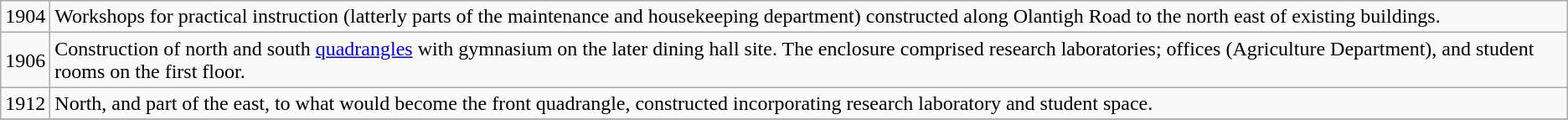<table class="wikitable">
<tr>
<td>1904</td>
<td>Workshops for practical instruction (latterly parts of the maintenance and housekeeping department) constructed along Olantigh Road to the north east of existing buildings.</td>
</tr>
<tr>
<td>1906</td>
<td>Construction of north and south <a href='#'>quadrangles</a> with gymnasium on the later dining hall site. The enclosure comprised research laboratories; offices (Agriculture Department), and student rooms on the first floor.</td>
</tr>
<tr>
<td>1912</td>
<td>North, and part of the east, to what would become the front quadrangle, constructed incorporating research laboratory and student space.</td>
</tr>
<tr>
</tr>
</table>
